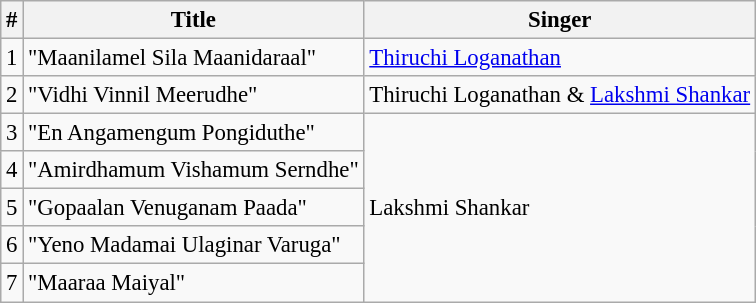<table class="wikitable" style="font-size:95%;">
<tr>
<th>#</th>
<th>Title</th>
<th>Singer</th>
</tr>
<tr>
<td>1</td>
<td>"Maanilamel Sila Maanidaraal"</td>
<td><a href='#'>Thiruchi Loganathan</a></td>
</tr>
<tr>
<td>2</td>
<td>"Vidhi Vinnil Meerudhe"</td>
<td>Thiruchi Loganathan & <a href='#'>Lakshmi Shankar</a></td>
</tr>
<tr>
<td>3</td>
<td>"En Angamengum Pongiduthe"</td>
<td rowspan=5>Lakshmi Shankar</td>
</tr>
<tr>
<td>4</td>
<td>"Amirdhamum Vishamum Serndhe"</td>
</tr>
<tr>
<td>5</td>
<td>"Gopaalan Venuganam Paada"</td>
</tr>
<tr>
<td>6</td>
<td>"Yeno Madamai Ulaginar Varuga"</td>
</tr>
<tr>
<td>7</td>
<td>"Maaraa Maiyal"</td>
</tr>
</table>
